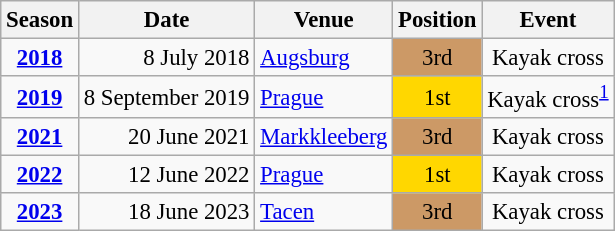<table class="wikitable" style="text-align:center; font-size:95%;">
<tr>
<th>Season</th>
<th>Date</th>
<th>Venue</th>
<th>Position</th>
<th>Event</th>
</tr>
<tr>
<td><strong><a href='#'>2018</a></strong></td>
<td align=right>8 July 2018</td>
<td align=left><a href='#'>Augsburg</a></td>
<td bgcolor=cc9966>3rd</td>
<td>Kayak cross</td>
</tr>
<tr>
<td><strong><a href='#'>2019</a></strong></td>
<td align=right>8 September 2019</td>
<td align=left><a href='#'>Prague</a></td>
<td bgcolor=gold>1st</td>
<td>Kayak cross<sup><a href='#'>1</a></sup></td>
</tr>
<tr>
<td><strong><a href='#'>2021</a></strong></td>
<td align=right>20 June 2021</td>
<td align=left><a href='#'>Markkleeberg</a></td>
<td bgcolor=cc9966>3rd</td>
<td>Kayak cross</td>
</tr>
<tr>
<td><strong><a href='#'>2022</a></strong></td>
<td align=right>12 June 2022</td>
<td align=left><a href='#'>Prague</a></td>
<td bgcolor=gold>1st</td>
<td>Kayak cross</td>
</tr>
<tr>
<td><strong><a href='#'>2023</a></strong></td>
<td align=right>18 June 2023</td>
<td align=left><a href='#'>Tacen</a></td>
<td bgcolor=cc9966>3rd</td>
<td>Kayak cross</td>
</tr>
</table>
